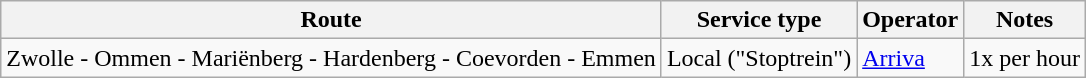<table class="wikitable">
<tr>
<th>Route</th>
<th>Service type</th>
<th>Operator</th>
<th>Notes</th>
</tr>
<tr>
<td>Zwolle - Ommen - Mariënberg - Hardenberg - Coevorden - Emmen</td>
<td>Local ("Stoptrein")</td>
<td><a href='#'>Arriva</a></td>
<td>1x per hour</td>
</tr>
</table>
